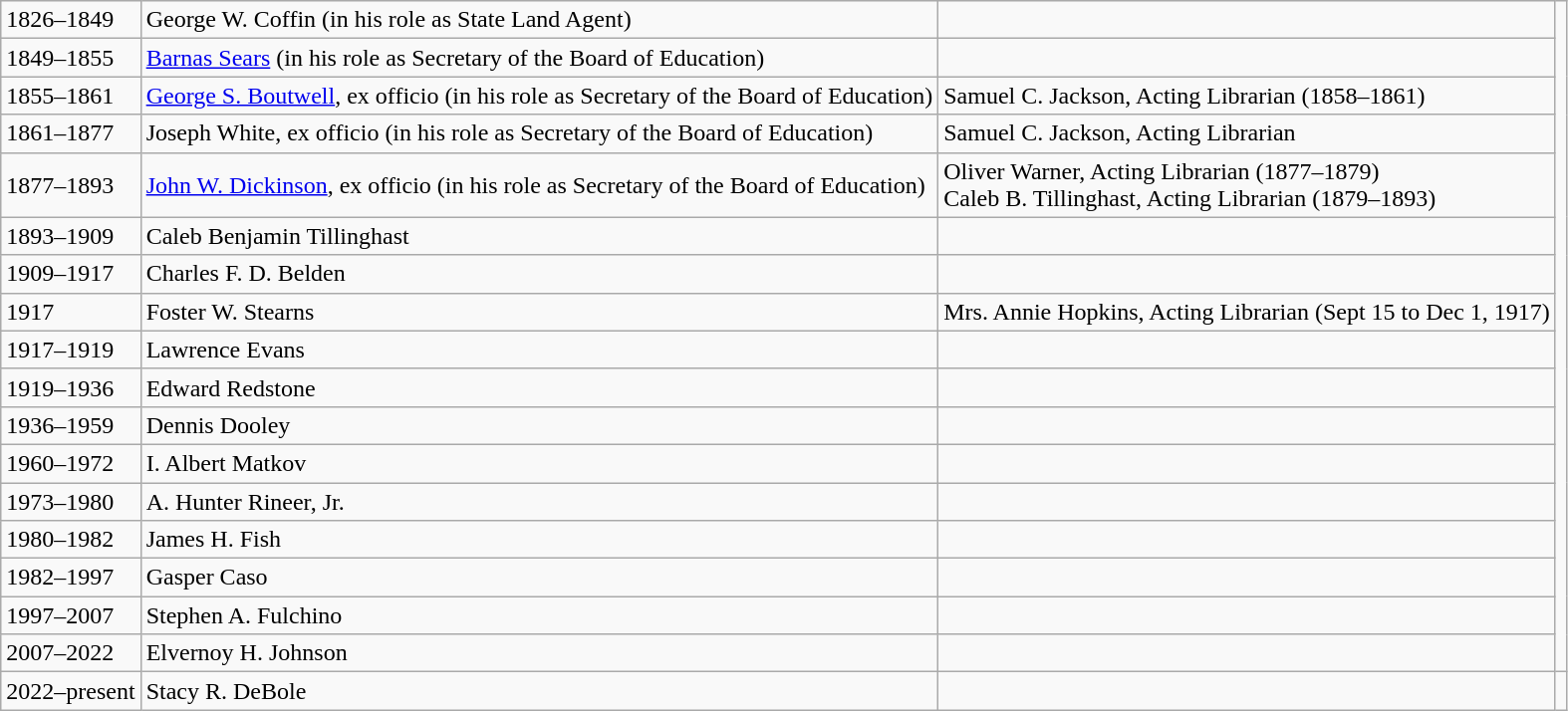<table class="wikitable">
<tr>
<td>1826–1849</td>
<td>George W. Coffin (in his role as State Land Agent)</td>
<td></td>
</tr>
<tr>
<td>1849–1855</td>
<td><a href='#'>Barnas Sears</a> (in his role as Secretary of the Board of Education)</td>
<td></td>
</tr>
<tr>
<td>1855–1861</td>
<td><a href='#'>George S. Boutwell</a>, ex officio (in his role as Secretary of the Board of Education)</td>
<td>Samuel C. Jackson, Acting Librarian (1858–1861)</td>
</tr>
<tr>
<td>1861–1877</td>
<td>Joseph White, ex officio (in his role as Secretary of the Board of Education)</td>
<td>Samuel C. Jackson, Acting Librarian</td>
</tr>
<tr>
<td>1877–1893</td>
<td><a href='#'>John W. Dickinson</a>, ex officio (in his role as Secretary of the Board of Education)</td>
<td>Oliver Warner, Acting Librarian (1877–1879)<br>Caleb B. Tillinghast, Acting Librarian (1879–1893)</td>
</tr>
<tr>
<td>1893–1909</td>
<td>Caleb Benjamin Tillinghast</td>
<td></td>
</tr>
<tr>
<td>1909–1917</td>
<td>Charles F. D. Belden</td>
<td></td>
</tr>
<tr>
<td>1917</td>
<td>Foster W. Stearns</td>
<td>Mrs. Annie Hopkins, Acting Librarian (Sept 15 to Dec 1, 1917)</td>
</tr>
<tr>
<td>1917–1919</td>
<td>Lawrence Evans</td>
<td></td>
</tr>
<tr>
<td>1919–1936</td>
<td>Edward Redstone</td>
<td></td>
</tr>
<tr>
<td>1936–1959</td>
<td>Dennis Dooley</td>
<td></td>
</tr>
<tr>
<td>1960–1972</td>
<td>I. Albert Matkov</td>
<td></td>
</tr>
<tr>
<td>1973–1980</td>
<td>A. Hunter Rineer, Jr.</td>
<td></td>
</tr>
<tr>
<td>1980–1982</td>
<td>James H. Fish</td>
<td></td>
</tr>
<tr>
<td>1982–1997</td>
<td>Gasper Caso</td>
<td></td>
</tr>
<tr>
<td>1997–2007</td>
<td>Stephen A. Fulchino</td>
<td></td>
</tr>
<tr>
<td>2007–2022</td>
<td>Elvernoy H. Johnson</td>
<td></td>
</tr>
<tr>
<td>2022–present</td>
<td>Stacy R. DeBole</td>
<td></td>
<td></td>
</tr>
</table>
